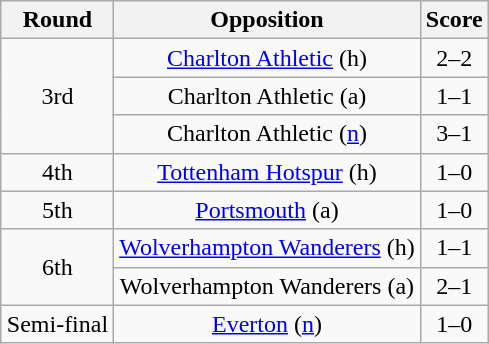<table class="wikitable" align="right" style="text-align:center;margin-left:1em">
<tr>
<th>Round</th>
<th>Opposition</th>
<th>Score</th>
</tr>
<tr>
<td rowspan="3">3rd</td>
<td><a href='#'>Charlton Athletic</a> (h)</td>
<td>2–2</td>
</tr>
<tr>
<td>Charlton Athletic (a)</td>
<td>1–1</td>
</tr>
<tr>
<td>Charlton Athletic (<a href='#'>n</a>)</td>
<td>3–1</td>
</tr>
<tr>
<td>4th</td>
<td><a href='#'>Tottenham Hotspur</a> (h)</td>
<td>1–0</td>
</tr>
<tr>
<td>5th</td>
<td><a href='#'>Portsmouth</a> (a)</td>
<td>1–0</td>
</tr>
<tr>
<td rowspan="2">6th</td>
<td><a href='#'>Wolverhampton Wanderers</a> (h)</td>
<td>1–1</td>
</tr>
<tr>
<td>Wolverhampton Wanderers (a)</td>
<td>2–1</td>
</tr>
<tr>
<td>Semi-final</td>
<td><a href='#'>Everton</a> (<a href='#'>n</a>)</td>
<td>1–0</td>
</tr>
</table>
